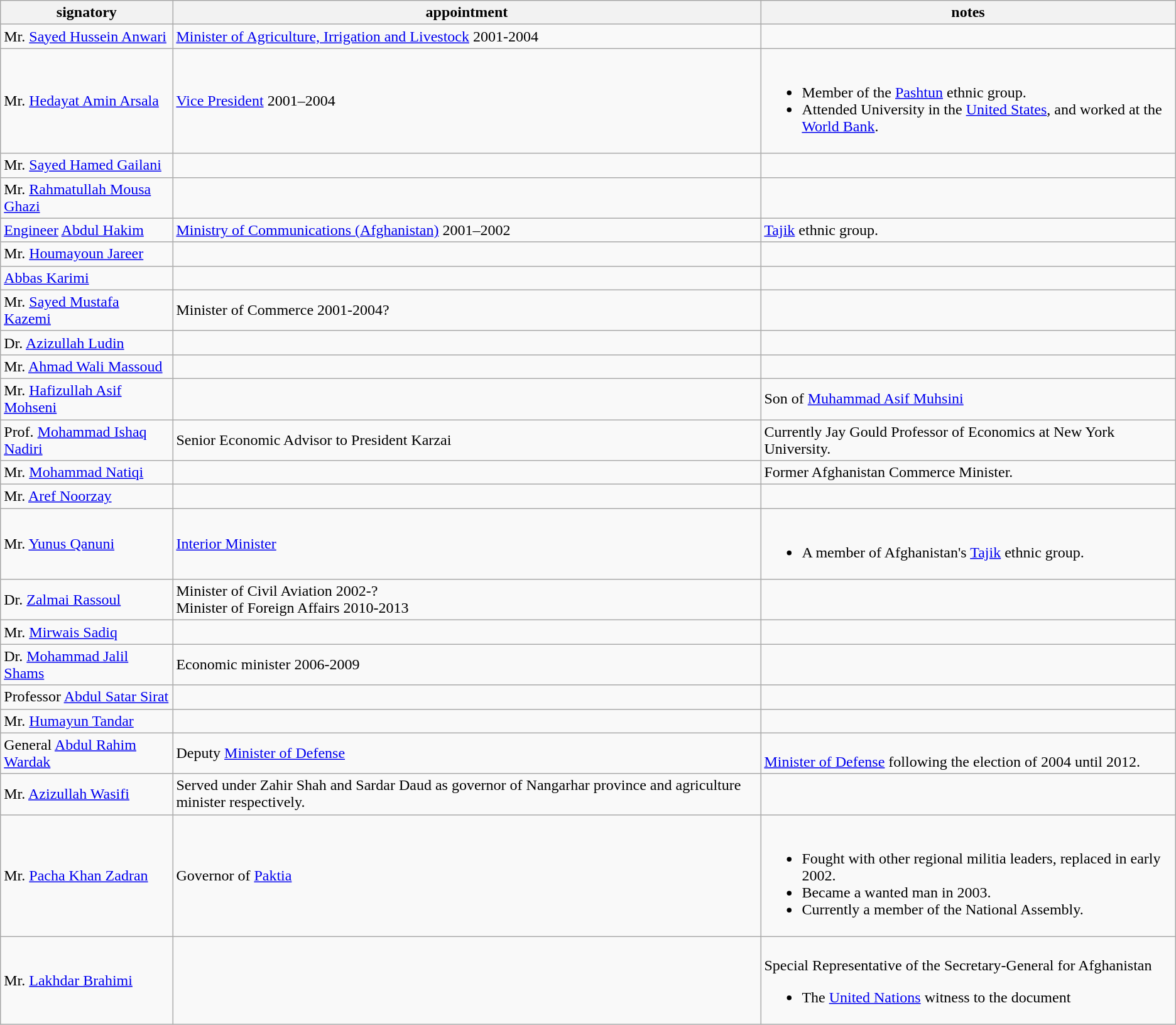<table class="wikitable">
<tr>
<th><strong>signatory</strong></th>
<th><strong>appointment</strong></th>
<th><strong>notes</strong></th>
</tr>
<tr>
<td>Mr. <a href='#'>Sayed Hussein Anwari</a></td>
<td><a href='#'>Minister of Agriculture, Irrigation and Livestock</a> 2001-2004</td>
<td></td>
</tr>
<tr>
<td>Mr. <a href='#'>Hedayat Amin Arsala</a></td>
<td><a href='#'>Vice President</a> 2001–2004</td>
<td><br><ul><li>Member of the <a href='#'>Pashtun</a> ethnic group.</li><li>Attended University in the <a href='#'>United States</a>, and worked at the <a href='#'>World Bank</a>.</li></ul></td>
</tr>
<tr>
<td>Mr. <a href='#'>Sayed Hamed Gailani</a></td>
<td></td>
<td></td>
</tr>
<tr>
<td>Mr. <a href='#'>Rahmatullah Mousa Ghazi</a></td>
<td></td>
<td></td>
</tr>
<tr>
<td><a href='#'>Engineer</a> <a href='#'>Abdul Hakim</a></td>
<td><a href='#'>Ministry of Communications (Afghanistan)</a> 2001–2002</td>
<td><a href='#'>Tajik</a> ethnic group.</td>
</tr>
<tr>
<td>Mr. <a href='#'>Houmayoun Jareer</a></td>
<td></td>
<td></td>
</tr>
<tr>
<td Mr.><a href='#'>Abbas Karimi</a></td>
<td></td>
<td></td>
</tr>
<tr>
<td>Mr. <a href='#'>Sayed Mustafa Kazemi</a></td>
<td>Minister of Commerce 2001-2004?</td>
<td></td>
</tr>
<tr>
<td>Dr. <a href='#'>Azizullah Ludin</a></td>
<td></td>
<td></td>
</tr>
<tr>
<td>Mr. <a href='#'>Ahmad Wali Massoud</a></td>
<td></td>
<td></td>
</tr>
<tr>
<td>Mr. <a href='#'>Hafizullah Asif Mohseni</a></td>
<td></td>
<td>Son of <a href='#'>Muhammad Asif Muhsini</a></td>
</tr>
<tr>
<td>Prof. <a href='#'>Mohammad Ishaq Nadiri</a></td>
<td>Senior Economic Advisor to President Karzai</td>
<td>Currently Jay Gould Professor of Economics at New York University.</td>
</tr>
<tr>
<td>Mr. <a href='#'>Mohammad Natiqi</a></td>
<td></td>
<td>Former Afghanistan Commerce Minister.</td>
</tr>
<tr>
<td>Mr. <a href='#'>Aref Noorzay</a></td>
<td></td>
<td></td>
</tr>
<tr>
<td>Mr. <a href='#'>Yunus Qanuni</a></td>
<td><a href='#'>Interior Minister</a></td>
<td><br><ul><li>A member of Afghanistan's <a href='#'>Tajik</a> ethnic group.</li></ul></td>
</tr>
<tr>
<td>Dr. <a href='#'>Zalmai Rassoul</a></td>
<td>Minister of Civil Aviation 2002-?<br>Minister of Foreign Affairs 2010-2013</td>
<td></td>
</tr>
<tr>
<td>Mr. <a href='#'>Mirwais Sadiq</a></td>
<td></td>
<td></td>
</tr>
<tr>
<td>Dr. <a href='#'>Mohammad Jalil Shams</a></td>
<td>Economic minister 2006-2009</td>
<td></td>
</tr>
<tr>
<td>Professor <a href='#'>Abdul Satar Sirat</a></td>
<td></td>
<td></td>
</tr>
<tr>
<td>Mr. <a href='#'>Humayun Tandar</a></td>
<td></td>
<td></td>
</tr>
<tr>
<td>General <a href='#'>Abdul Rahim Wardak</a></td>
<td>Deputy <a href='#'>Minister of Defense</a></td>
<td><br><a href='#'>Minister of Defense</a> following the election of 2004 until 2012.</td>
</tr>
<tr>
<td>Mr. <a href='#'>Azizullah Wasifi</a></td>
<td>Served under Zahir Shah and Sardar Daud as governor of Nangarhar province and agriculture minister respectively.</td>
<td></td>
</tr>
<tr>
<td>Mr. <a href='#'>Pacha Khan Zadran</a></td>
<td>Governor of <a href='#'>Paktia</a></td>
<td><br><ul><li>Fought with other regional militia leaders, replaced in early 2002.</li><li>Became a wanted man in 2003.</li><li>Currently a member of the National Assembly.</li></ul></td>
</tr>
<tr>
<td>Mr. <a href='#'>Lakhdar Brahimi</a></td>
<td></td>
<td><br>Special Representative of the Secretary-General for Afghanistan<ul><li>The <a href='#'>United Nations</a> witness to the document</li></ul></td>
</tr>
</table>
